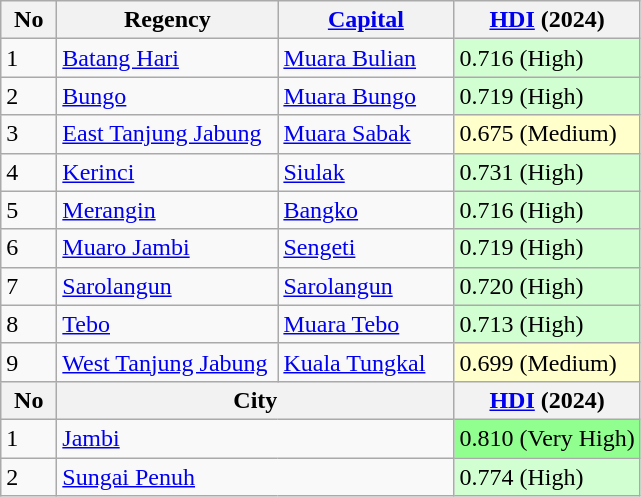<table class="wikitable sortable">
<tr>
<th width="30">No</th>
<th width="140">Regency</th>
<th width="110"><a href='#'>Capital</a></th>
<th><a href='#'>HDI</a> (2024)</th>
</tr>
<tr>
<td>1</td>
<td><a href='#'>Batang Hari</a></td>
<td><a href='#'>Muara Bulian</a></td>
<td style="background-color:#D2FFD2">0.716 (High)</td>
</tr>
<tr>
<td>2</td>
<td><a href='#'>Bungo</a></td>
<td><a href='#'>Muara Bungo</a></td>
<td style="background-color:#D2FFD2">0.719 (High)</td>
</tr>
<tr>
<td>3</td>
<td><a href='#'>East Tanjung Jabung</a></td>
<td><a href='#'>Muara Sabak</a></td>
<td style="background-color:#FFFFCC">0.675 (Medium)</td>
</tr>
<tr>
<td>4</td>
<td><a href='#'>Kerinci</a></td>
<td><a href='#'>Siulak</a></td>
<td style="background-color:#D2FFD2">0.731 (High)</td>
</tr>
<tr>
<td>5</td>
<td><a href='#'>Merangin</a></td>
<td><a href='#'>Bangko</a></td>
<td style="background-color:#D2FFD2">0.716 (High)</td>
</tr>
<tr>
<td>6</td>
<td><a href='#'>Muaro Jambi</a></td>
<td><a href='#'>Sengeti</a></td>
<td style="background-color:#D2FFD2">0.719 (High)</td>
</tr>
<tr>
<td>7</td>
<td><a href='#'>Sarolangun</a></td>
<td><a href='#'>Sarolangun</a></td>
<td style="background-color:#D2FFD2">0.720 (High)</td>
</tr>
<tr>
<td>8</td>
<td><a href='#'>Tebo</a></td>
<td><a href='#'>Muara Tebo</a></td>
<td style="background-color:#D2FFD2">0.713 (High)</td>
</tr>
<tr>
<td>9</td>
<td><a href='#'>West Tanjung Jabung</a></td>
<td><a href='#'>Kuala Tungkal</a></td>
<td style="background-color:#FFFFCC">0.699 (Medium)</td>
</tr>
<tr>
<th>No</th>
<th colspan="2">City</th>
<th><a href='#'>HDI</a> (2024)</th>
</tr>
<tr>
<td>1</td>
<td colspan="2"><a href='#'>Jambi</a></td>
<td style="background-color:#90FF90">0.810 (Very High)</td>
</tr>
<tr>
<td>2</td>
<td colspan="2"><a href='#'>Sungai Penuh</a></td>
<td style="background-color:#D2FFD2">0.774 (High)</td>
</tr>
</table>
